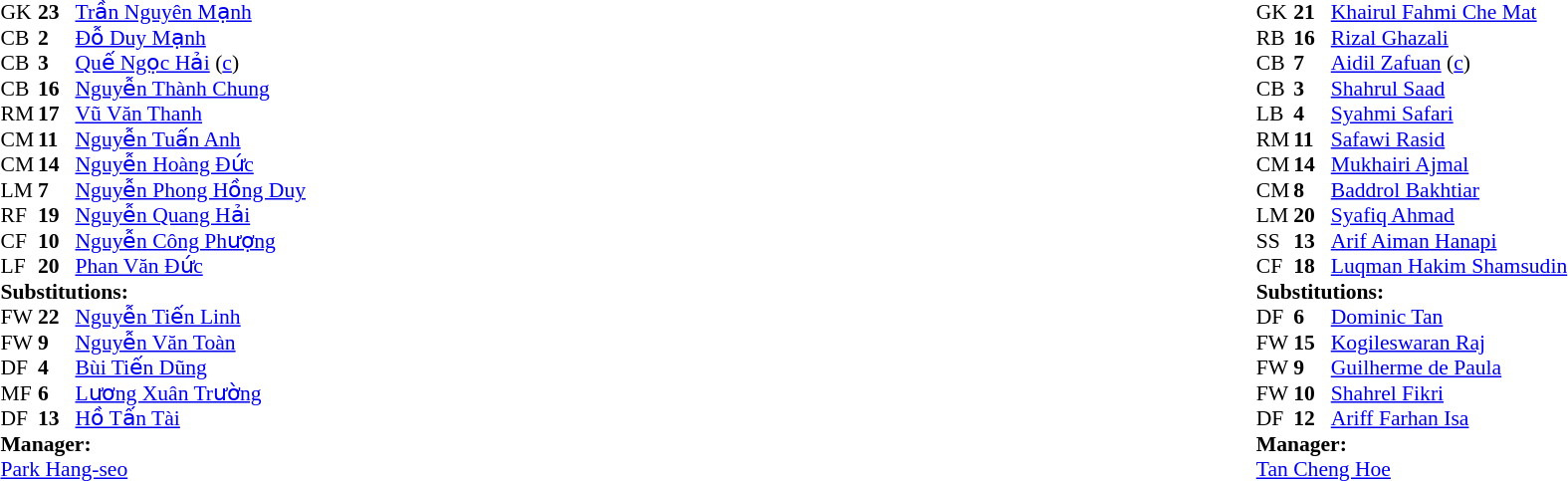<table width="100%">
<tr>
<td valign="top" width="40%"><br><table style="font-size:90%" cellspacing="0" cellpadding="0">
<tr>
<th width=25></th>
<th width=25></th>
</tr>
<tr>
<td>GK</td>
<td><strong>23</strong></td>
<td><a href='#'>Trần Nguyên Mạnh</a></td>
</tr>
<tr>
<td>CB</td>
<td><strong>2</strong></td>
<td><a href='#'>Đỗ Duy Mạnh</a></td>
</tr>
<tr>
<td>CB</td>
<td><strong>3</strong></td>
<td><a href='#'>Quế Ngọc Hải</a> (<a href='#'>c</a>)</td>
<td></td>
</tr>
<tr>
<td>CB</td>
<td><strong>16</strong></td>
<td><a href='#'>Nguyễn Thành Chung</a></td>
<td></td>
<td></td>
</tr>
<tr>
<td>RM</td>
<td><strong>17</strong></td>
<td><a href='#'>Vũ Văn Thanh</a></td>
</tr>
<tr>
<td>CM</td>
<td><strong>11</strong></td>
<td><a href='#'>Nguyễn Tuấn Anh</a></td>
</tr>
<tr>
<td>CM</td>
<td><strong>14</strong></td>
<td><a href='#'>Nguyễn Hoàng Đức</a></td>
</tr>
<tr>
<td>LM</td>
<td><strong>7</strong></td>
<td><a href='#'>Nguyễn Phong Hồng Duy</a></td>
<td></td>
<td></td>
</tr>
<tr>
<td>RF</td>
<td><strong>19</strong></td>
<td><a href='#'>Nguyễn Quang Hải</a></td>
<td></td>
<td></td>
</tr>
<tr>
<td>CF</td>
<td><strong>10</strong></td>
<td><a href='#'>Nguyễn Công Phượng</a></td>
<td></td>
<td></td>
</tr>
<tr>
<td>LF</td>
<td><strong>20</strong></td>
<td><a href='#'>Phan Văn Đức</a></td>
<td></td>
<td></td>
</tr>
<tr>
<td colspan=3><strong>Substitutions:</strong></td>
</tr>
<tr>
<td>FW</td>
<td><strong>22</strong></td>
<td><a href='#'>Nguyễn Tiến Linh</a></td>
<td></td>
<td></td>
</tr>
<tr>
<td>FW</td>
<td><strong>9</strong></td>
<td><a href='#'>Nguyễn Văn Toàn</a></td>
<td></td>
<td></td>
</tr>
<tr>
<td>DF</td>
<td><strong>4</strong></td>
<td><a href='#'>Bùi Tiến Dũng</a></td>
<td></td>
<td></td>
</tr>
<tr>
<td>MF</td>
<td><strong>6</strong></td>
<td><a href='#'>Lương Xuân Trường</a></td>
<td></td>
<td></td>
</tr>
<tr>
<td>DF</td>
<td><strong>13</strong></td>
<td><a href='#'>Hồ Tấn Tài</a></td>
<td></td>
<td></td>
</tr>
<tr>
<td colspan=3><strong>Manager:</strong></td>
</tr>
<tr>
<td colspan=3> <a href='#'>Park Hang-seo</a></td>
</tr>
</table>
</td>
<td valign="top"></td>
<td valign="top" width="50%"><br><table style="font-size:90%; margin:auto" cellspacing="0" cellpadding="0">
<tr>
<th width=25></th>
<th width=25></th>
</tr>
<tr>
<td>GK</td>
<td><strong>21</strong></td>
<td><a href='#'>Khairul Fahmi Che Mat</a></td>
</tr>
<tr>
<td>RB</td>
<td><strong>16</strong></td>
<td><a href='#'>Rizal Ghazali</a></td>
<td></td>
</tr>
<tr>
<td>CB</td>
<td><strong>7</strong></td>
<td><a href='#'>Aidil Zafuan</a> (<a href='#'>c</a>)</td>
<td></td>
<td></td>
</tr>
<tr>
<td>CB</td>
<td><strong>3</strong></td>
<td><a href='#'>Shahrul Saad</a></td>
<td></td>
<td></td>
</tr>
<tr>
<td>LB</td>
<td><strong>4</strong></td>
<td><a href='#'>Syahmi Safari</a></td>
</tr>
<tr>
<td>RM</td>
<td><strong>11</strong></td>
<td><a href='#'>Safawi Rasid</a></td>
</tr>
<tr>
<td>CM</td>
<td><strong>14</strong></td>
<td><a href='#'>Mukhairi Ajmal</a></td>
<td></td>
<td></td>
</tr>
<tr>
<td>CM</td>
<td><strong>8</strong></td>
<td><a href='#'>Baddrol Bakhtiar</a></td>
</tr>
<tr>
<td>LM</td>
<td><strong>20</strong></td>
<td><a href='#'>Syafiq Ahmad</a></td>
<td></td>
<td></td>
</tr>
<tr>
<td>SS</td>
<td><strong>13</strong></td>
<td><a href='#'>Arif Aiman Hanapi</a></td>
</tr>
<tr>
<td>CF</td>
<td><strong>18</strong></td>
<td><a href='#'>Luqman Hakim Shamsudin</a></td>
<td></td>
<td></td>
</tr>
<tr>
<td colspan=3><strong>Substitutions:</strong></td>
</tr>
<tr>
<td>DF</td>
<td><strong>6</strong></td>
<td><a href='#'>Dominic Tan</a></td>
<td></td>
<td></td>
</tr>
<tr>
<td>FW</td>
<td><strong>15</strong></td>
<td><a href='#'>Kogileswaran Raj</a></td>
<td></td>
<td></td>
</tr>
<tr>
<td>FW</td>
<td><strong>9</strong></td>
<td><a href='#'>Guilherme de Paula</a></td>
<td></td>
<td></td>
</tr>
<tr>
<td>FW</td>
<td><strong>10</strong></td>
<td><a href='#'>Shahrel Fikri</a></td>
<td></td>
<td></td>
</tr>
<tr>
<td>DF</td>
<td><strong>12</strong></td>
<td><a href='#'>Ariff Farhan Isa</a></td>
<td></td>
<td></td>
</tr>
<tr>
<td colspan=3><strong>Manager:</strong></td>
</tr>
<tr>
<td colspan=3><a href='#'>Tan Cheng Hoe</a></td>
</tr>
</table>
</td>
</tr>
</table>
